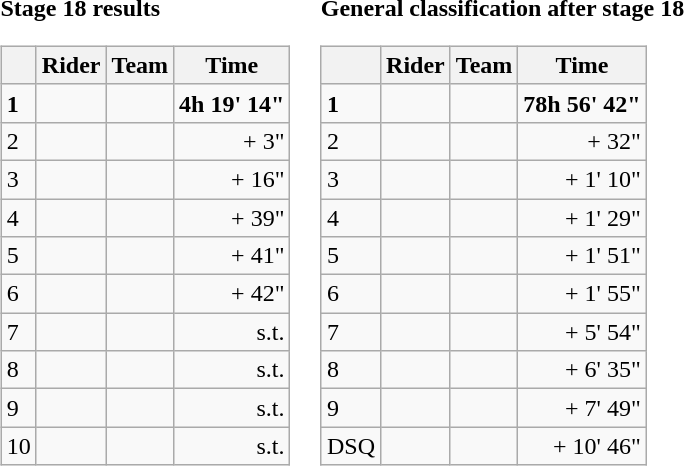<table>
<tr valign=top>
<td><strong>Stage 18 results</strong><br><table class="wikitable">
<tr>
<th></th>
<th>Rider</th>
<th>Team</th>
<th>Time</th>
</tr>
<tr>
<td><strong>1</strong></td>
<td><strong></strong></td>
<td><strong></strong></td>
<td align="right" nowrap><strong>4h 19' 14"</strong></td>
</tr>
<tr>
<td>2</td>
<td></td>
<td></td>
<td align="right">+ 3"</td>
</tr>
<tr>
<td>3</td>
<td></td>
<td></td>
<td align="right">+ 16"</td>
</tr>
<tr>
<td>4</td>
<td></td>
<td></td>
<td align="right">+ 39"</td>
</tr>
<tr>
<td>5</td>
<td></td>
<td></td>
<td align="right">+ 41"</td>
</tr>
<tr>
<td>6</td>
<td></td>
<td></td>
<td align="right">+ 42"</td>
</tr>
<tr>
<td>7</td>
<td></td>
<td></td>
<td align="right">s.t.</td>
</tr>
<tr>
<td>8</td>
<td></td>
<td></td>
<td align="right">s.t.</td>
</tr>
<tr>
<td>9</td>
<td></td>
<td></td>
<td align="right">s.t.</td>
</tr>
<tr>
<td>10</td>
<td></td>
<td></td>
<td align="right">s.t.</td>
</tr>
</table>
</td>
<td><strong>General classification after stage 18</strong><br><table class="wikitable">
<tr>
<th></th>
<th>Rider</th>
<th>Team</th>
<th>Time</th>
</tr>
<tr>
<td><strong>1</strong></td>
<td><strong></strong> </td>
<td><strong></strong></td>
<td align="right" nowrap><strong>78h 56' 42"</strong></td>
</tr>
<tr>
<td>2</td>
<td></td>
<td></td>
<td align="right">+ 32"</td>
</tr>
<tr>
<td>3</td>
<td></td>
<td></td>
<td align="right">+ 1' 10"</td>
</tr>
<tr>
<td>4</td>
<td></td>
<td></td>
<td align="right">+ 1' 29"</td>
</tr>
<tr>
<td>5</td>
<td></td>
<td></td>
<td align="right">+ 1' 51"</td>
</tr>
<tr>
<td>6</td>
<td></td>
<td></td>
<td align="right">+ 1' 55"</td>
</tr>
<tr>
<td>7</td>
<td></td>
<td></td>
<td align="right">+ 5' 54"</td>
</tr>
<tr>
<td>8</td>
<td></td>
<td></td>
<td align="right">+ 6' 35"</td>
</tr>
<tr>
<td>9</td>
<td></td>
<td></td>
<td align="right">+ 7' 49"</td>
</tr>
<tr>
<td>DSQ</td>
<td><s></s></td>
<td></td>
<td align="right">+ 10' 46"</td>
</tr>
</table>
</td>
</tr>
</table>
